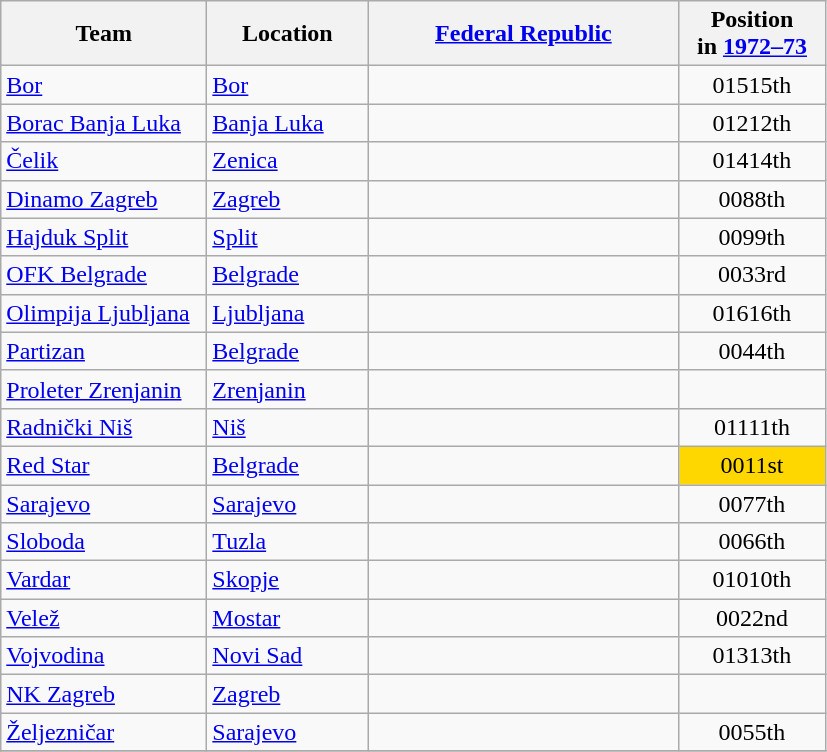<table class="wikitable sortable" style="text-align: left;">
<tr>
<th width="130">Team</th>
<th width="100">Location</th>
<th width="200"><a href='#'>Federal Republic</a></th>
<th width="90">Position<br>in <a href='#'>1972–73</a></th>
</tr>
<tr>
<td><a href='#'>Bor</a></td>
<td><a href='#'>Bor</a></td>
<td></td>
<td style="text-align:center;"><span>015</span>15th</td>
</tr>
<tr>
<td><a href='#'>Borac Banja Luka</a></td>
<td><a href='#'>Banja Luka</a></td>
<td></td>
<td style="text-align:center;"><span>012</span>12th</td>
</tr>
<tr>
<td><a href='#'>Čelik</a></td>
<td><a href='#'>Zenica</a></td>
<td></td>
<td style="text-align:center;"><span>014</span>14th</td>
</tr>
<tr>
<td><a href='#'>Dinamo Zagreb</a></td>
<td><a href='#'>Zagreb</a></td>
<td></td>
<td style="text-align:center;"><span>008</span>8th</td>
</tr>
<tr>
<td><a href='#'>Hajduk Split</a></td>
<td><a href='#'>Split</a></td>
<td></td>
<td style="text-align:center;"><span>009</span>9th</td>
</tr>
<tr>
<td><a href='#'>OFK Belgrade</a></td>
<td><a href='#'>Belgrade</a></td>
<td></td>
<td style="text-align:center;"><span>003</span>3rd</td>
</tr>
<tr>
<td><a href='#'>Olimpija Ljubljana</a></td>
<td><a href='#'>Ljubljana</a></td>
<td></td>
<td style="text-align:center;"><span>016</span>16th</td>
</tr>
<tr>
<td><a href='#'>Partizan</a></td>
<td><a href='#'>Belgrade</a></td>
<td></td>
<td style="text-align:center;"><span>004</span>4th</td>
</tr>
<tr>
<td><a href='#'>Proleter Zrenjanin</a></td>
<td><a href='#'>Zrenjanin</a></td>
<td></td>
<td></td>
</tr>
<tr>
<td><a href='#'>Radnički Niš</a></td>
<td><a href='#'>Niš</a></td>
<td></td>
<td style="text-align:center;"><span>011</span>11th</td>
</tr>
<tr>
<td><a href='#'>Red Star</a></td>
<td><a href='#'>Belgrade</a></td>
<td></td>
<td style="text-align:center;" bgcolor="gold"><span>001</span>1st</td>
</tr>
<tr>
<td><a href='#'>Sarajevo</a></td>
<td><a href='#'>Sarajevo</a></td>
<td></td>
<td style="text-align:center;"><span>007</span>7th</td>
</tr>
<tr>
<td><a href='#'>Sloboda</a></td>
<td><a href='#'>Tuzla</a></td>
<td></td>
<td style="text-align:center;"><span>006</span>6th</td>
</tr>
<tr>
<td><a href='#'>Vardar</a></td>
<td><a href='#'>Skopje</a></td>
<td></td>
<td style="text-align:center;"><span>010</span>10th</td>
</tr>
<tr>
<td><a href='#'>Velež</a></td>
<td><a href='#'>Mostar</a></td>
<td></td>
<td style="text-align:center;"><span>002</span>2nd</td>
</tr>
<tr>
<td><a href='#'>Vojvodina</a></td>
<td><a href='#'>Novi Sad</a></td>
<td></td>
<td style="text-align:center;"><span>013</span>13th</td>
</tr>
<tr>
<td><a href='#'>NK Zagreb</a></td>
<td><a href='#'>Zagreb</a></td>
<td></td>
<td></td>
</tr>
<tr>
<td><a href='#'>Željezničar</a></td>
<td><a href='#'>Sarajevo</a></td>
<td></td>
<td style="text-align:center;"><span>005</span>5th</td>
</tr>
<tr>
</tr>
</table>
